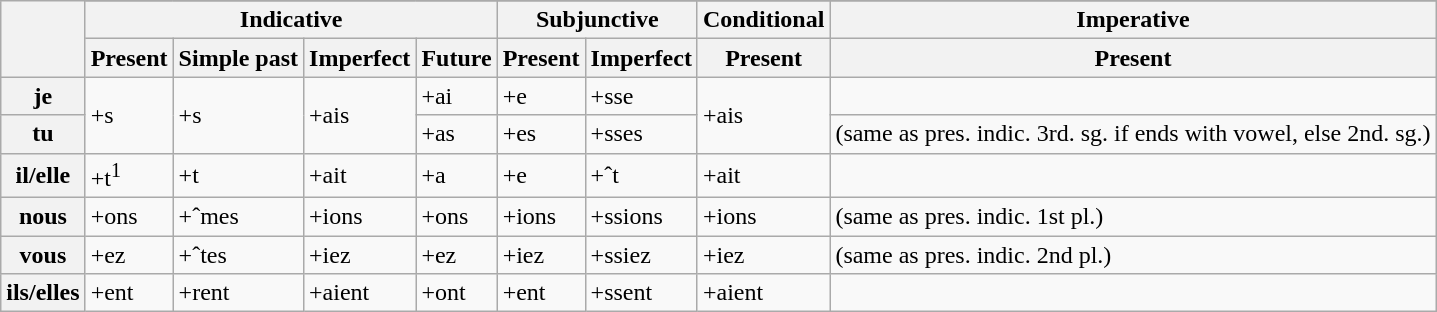<table class="wikitable">
<tr>
<th rowspan="3" colspan="1"> </th>
</tr>
<tr>
<th colspan="4">Indicative</th>
<th colspan="2">Subjunctive</th>
<th>Conditional</th>
<th>Imperative</th>
</tr>
<tr>
<th>Present</th>
<th>Simple past</th>
<th>Imperfect</th>
<th>Future</th>
<th>Present</th>
<th>Imperfect</th>
<th>Present</th>
<th>Present</th>
</tr>
<tr>
<th>je</th>
<td rowspan="2">+s</td>
<td rowspan="2">+s</td>
<td rowspan="2">+ais</td>
<td>+ai</td>
<td>+e</td>
<td>+sse</td>
<td rowspan="2">+ais</td>
<td></td>
</tr>
<tr>
<th>tu</th>
<td>+as</td>
<td>+es</td>
<td>+sses</td>
<td>(same as pres. indic. 3rd. sg. if ends with vowel, else 2nd. sg.)</td>
</tr>
<tr>
<th>il/elle</th>
<td>+t<sup>1</sup></td>
<td>+t</td>
<td>+ait</td>
<td>+a</td>
<td>+e</td>
<td>+ˆt</td>
<td>+ait</td>
<td></td>
</tr>
<tr>
<th>nous</th>
<td>+ons</td>
<td>+ˆmes</td>
<td>+ions</td>
<td>+ons</td>
<td>+ions</td>
<td>+ssions</td>
<td>+ions</td>
<td>(same as pres. indic. 1st pl.)</td>
</tr>
<tr>
<th>vous</th>
<td>+ez</td>
<td>+ˆtes</td>
<td>+iez</td>
<td>+ez</td>
<td>+iez</td>
<td>+ssiez</td>
<td>+iez</td>
<td>(same as pres. indic. 2nd pl.)</td>
</tr>
<tr>
<th>ils/elles</th>
<td>+ent</td>
<td>+rent</td>
<td>+aient</td>
<td>+ont</td>
<td>+ent</td>
<td>+ssent</td>
<td>+aient</td>
<td></td>
</tr>
</table>
